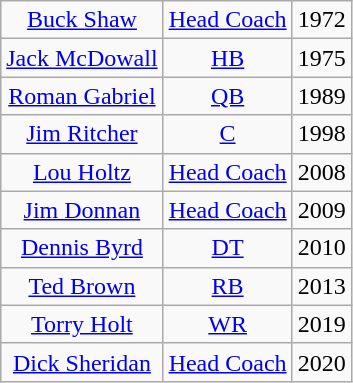<table class="wikitable" style="text-align:center">
<tr>
<td><a href='#'>Buck Shaw</a></td>
<td><a href='#'>Head Coach</a></td>
<td>1972</td>
</tr>
<tr>
<td><a href='#'>Jack McDowall</a></td>
<td><a href='#'>HB</a></td>
<td>1975</td>
</tr>
<tr>
<td><a href='#'>Roman Gabriel</a></td>
<td><a href='#'>QB</a></td>
<td>1989</td>
</tr>
<tr>
<td><a href='#'>Jim Ritcher</a></td>
<td><a href='#'>C</a></td>
<td>1998</td>
</tr>
<tr>
<td><a href='#'>Lou Holtz</a></td>
<td><a href='#'>Head Coach</a></td>
<td>2008</td>
</tr>
<tr>
<td><a href='#'>Jim Donnan</a></td>
<td><a href='#'>Head Coach</a></td>
<td>2009</td>
</tr>
<tr>
<td><a href='#'>Dennis Byrd</a></td>
<td><a href='#'>DT</a></td>
<td>2010</td>
</tr>
<tr>
<td><a href='#'>Ted Brown</a></td>
<td><a href='#'>RB</a></td>
<td>2013</td>
</tr>
<tr>
<td><a href='#'>Torry Holt</a></td>
<td><a href='#'>WR</a></td>
<td>2019</td>
</tr>
<tr>
<td><a href='#'>Dick Sheridan</a></td>
<td><a href='#'>Head Coach</a></td>
<td>2020</td>
</tr>
</table>
